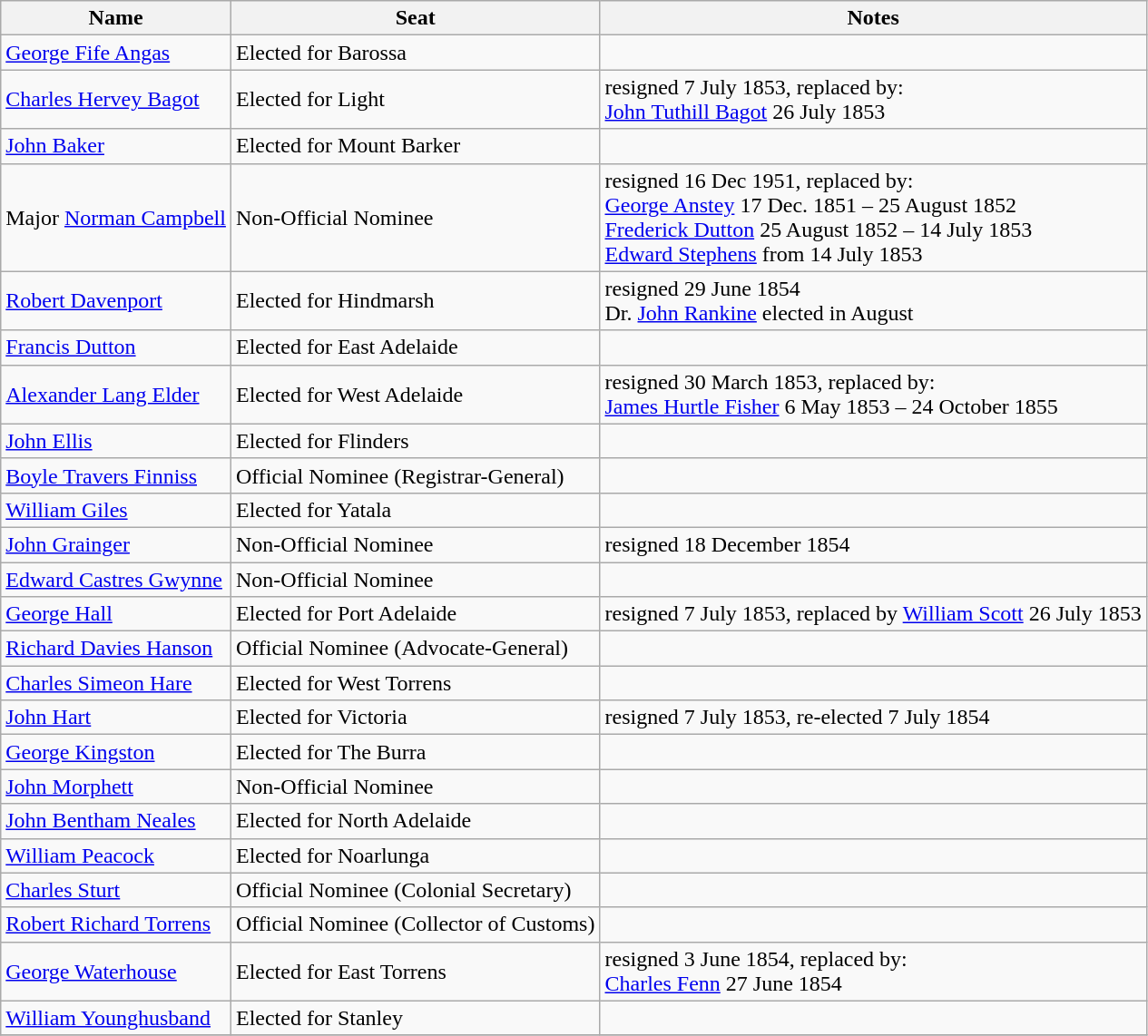<table class="wikitable sortable">
<tr>
<th>Name</th>
<th>Seat</th>
<th>Notes</th>
</tr>
<tr>
<td><a href='#'>George Fife Angas</a></td>
<td>Elected for Barossa</td>
<td></td>
</tr>
<tr>
<td><a href='#'>Charles Hervey Bagot</a></td>
<td>Elected for Light</td>
<td>resigned 7 July 1853, replaced by:<br><a href='#'>John Tuthill Bagot</a> 26 July 1853</td>
</tr>
<tr>
<td><a href='#'>John Baker</a></td>
<td>Elected for Mount Barker</td>
<td></td>
</tr>
<tr>
<td>Major <a href='#'>Norman Campbell</a></td>
<td>Non-Official Nominee</td>
<td>resigned 16 Dec 1951, replaced by:<br><a href='#'>George Anstey</a> 17 Dec. 1851 – 25 August 1852<br><a href='#'>Frederick Dutton</a> 25 August 1852 – 14 July 1853<br><a href='#'>Edward Stephens</a> from 14 July 1853</td>
</tr>
<tr>
<td><a href='#'>Robert Davenport</a></td>
<td>Elected for Hindmarsh</td>
<td>resigned 29 June 1854<br>Dr. <a href='#'>John Rankine</a> elected in August</td>
</tr>
<tr>
<td><a href='#'>Francis Dutton</a></td>
<td>Elected for East Adelaide</td>
<td></td>
</tr>
<tr>
<td><a href='#'>Alexander Lang Elder</a></td>
<td>Elected for West Adelaide</td>
<td>resigned 30 March 1853, replaced by:<br><a href='#'>James Hurtle Fisher</a> 6 May 1853 – 24 October 1855</td>
</tr>
<tr>
<td><a href='#'>John Ellis</a></td>
<td>Elected for Flinders</td>
<td></td>
</tr>
<tr>
<td><a href='#'>Boyle Travers Finniss</a></td>
<td>Official Nominee (Registrar-General)</td>
<td></td>
</tr>
<tr>
<td><a href='#'>William Giles</a></td>
<td>Elected for Yatala</td>
<td></td>
</tr>
<tr>
<td><a href='#'>John Grainger</a></td>
<td>Non-Official Nominee</td>
<td>resigned 18 December 1854</td>
</tr>
<tr>
<td><a href='#'>Edward Castres Gwynne</a></td>
<td>Non-Official Nominee</td>
<td></td>
</tr>
<tr>
<td><a href='#'>George Hall</a></td>
<td>Elected for Port Adelaide</td>
<td>resigned 7 July 1853, replaced by <a href='#'>William Scott</a> 26 July 1853</td>
</tr>
<tr>
<td><a href='#'>Richard Davies Hanson</a></td>
<td>Official Nominee (Advocate-General)</td>
<td></td>
</tr>
<tr>
<td><a href='#'>Charles Simeon Hare</a></td>
<td>Elected for West Torrens</td>
<td></td>
</tr>
<tr>
<td><a href='#'>John Hart</a></td>
<td>Elected for Victoria</td>
<td>resigned 7 July 1853, re-elected 7 July 1854</td>
</tr>
<tr>
<td><a href='#'>George Kingston</a></td>
<td>Elected for The Burra</td>
<td></td>
</tr>
<tr>
<td><a href='#'>John Morphett</a></td>
<td>Non-Official Nominee</td>
<td></td>
</tr>
<tr>
<td><a href='#'>John Bentham Neales</a></td>
<td>Elected for North Adelaide</td>
<td></td>
</tr>
<tr>
<td><a href='#'>William Peacock</a></td>
<td>Elected for Noarlunga</td>
<td></td>
</tr>
<tr>
<td><a href='#'>Charles Sturt</a></td>
<td>Official Nominee (Colonial Secretary)</td>
<td></td>
</tr>
<tr>
<td><a href='#'>Robert Richard Torrens</a></td>
<td>Official Nominee (Collector of Customs)</td>
<td></td>
</tr>
<tr>
<td><a href='#'>George Waterhouse</a></td>
<td>Elected for East Torrens</td>
<td>resigned 3 June 1854, replaced by:<br><a href='#'>Charles Fenn</a> 27 June 1854</td>
</tr>
<tr>
<td><a href='#'>William Younghusband</a></td>
<td>Elected for Stanley</td>
<td></td>
</tr>
<tr>
</tr>
</table>
